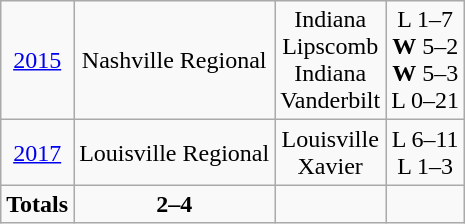<table class="wikitable" style="text-align:center">
<tr>
<td><a href='#'>2015</a></td>
<td>Nashville Regional</td>
<td>Indiana<br>Lipscomb<br>Indiana<br>Vanderbilt</td>
<td>L 1–7<br><strong>W</strong> 5–2<br><strong>W</strong> 5–3<br>L 0–21</td>
</tr>
<tr>
<td><a href='#'>2017</a></td>
<td>Louisville Regional</td>
<td>Louisville<br>Xavier</td>
<td>L 6–11<br>L 1–3</td>
</tr>
<tr align="center">
<td><strong>Totals</strong></td>
<td><strong>2–4</strong></td>
<td><strong></strong></td>
<td></td>
</tr>
</table>
